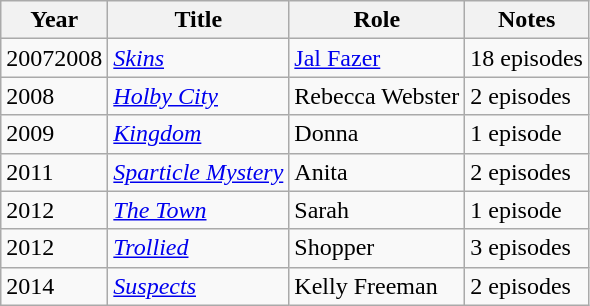<table class="wikitable sortable">
<tr>
<th>Year</th>
<th>Title</th>
<th>Role</th>
<th class="unsortable">Notes</th>
</tr>
<tr>
<td>20072008</td>
<td><em><a href='#'>Skins</a></em></td>
<td><a href='#'>Jal Fazer</a></td>
<td>18 episodes</td>
</tr>
<tr>
<td>2008</td>
<td><em><a href='#'>Holby City</a></em></td>
<td>Rebecca Webster</td>
<td>2 episodes</td>
</tr>
<tr>
<td>2009</td>
<td><em><a href='#'>Kingdom</a></em></td>
<td>Donna</td>
<td>1 episode</td>
</tr>
<tr>
<td>2011</td>
<td><em><a href='#'>Sparticle Mystery</a></em></td>
<td>Anita</td>
<td>2 episodes</td>
</tr>
<tr>
<td>2012</td>
<td><em><a href='#'>The Town</a></em></td>
<td>Sarah</td>
<td>1 episode</td>
</tr>
<tr>
<td>2012</td>
<td><em><a href='#'>Trollied</a></em></td>
<td>Shopper</td>
<td>3 episodes</td>
</tr>
<tr>
<td>2014</td>
<td><em><a href='#'>Suspects</a></em></td>
<td>Kelly Freeman</td>
<td>2 episodes</td>
</tr>
</table>
